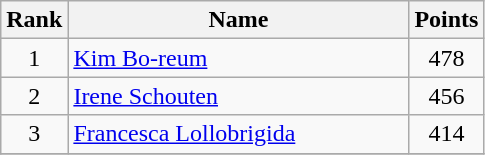<table class="wikitable" border="1" style="text-align:center">
<tr>
<th width=30>Rank</th>
<th width=220>Name</th>
<th width=25>Points</th>
</tr>
<tr>
<td>1</td>
<td align="left"> <a href='#'>Kim Bo-reum</a></td>
<td>478</td>
</tr>
<tr>
<td>2</td>
<td align="left"> <a href='#'>Irene Schouten</a></td>
<td>456</td>
</tr>
<tr>
<td>3</td>
<td align="left"> <a href='#'>Francesca Lollobrigida</a></td>
<td>414</td>
</tr>
<tr>
</tr>
</table>
